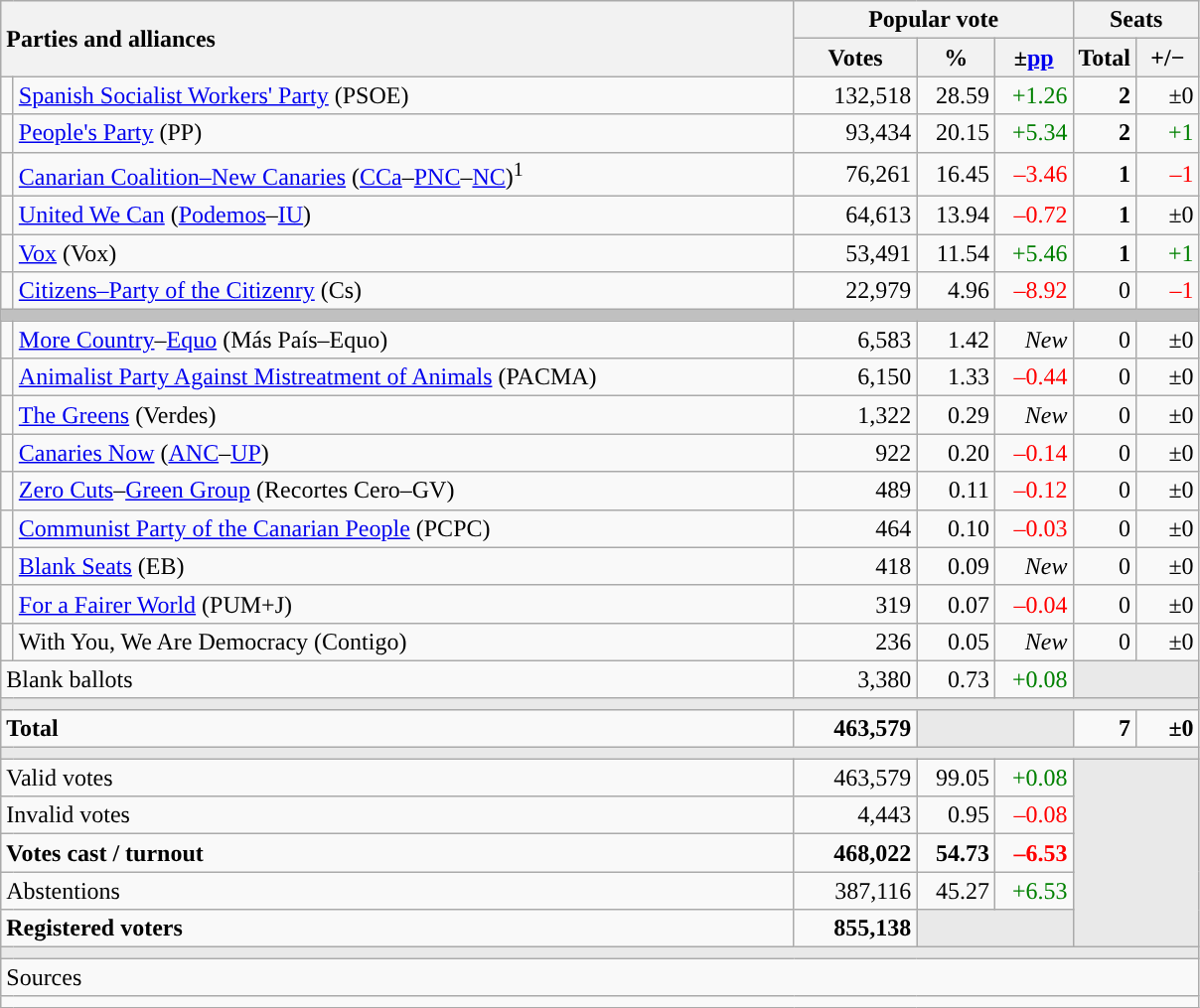<table class="wikitable" style="text-align:right;">
<tr>
<th style="text-align:left;" rowspan="2" colspan="2" width="525">Parties and alliances</th>
<th colspan="3">Popular vote</th>
<th colspan="2">Seats</th>
</tr>
<tr>
<th width="75">Votes</th>
<th width="45">%</th>
<th width="45">±<a href='#'>pp</a></th>
<th width="35">Total</th>
<th width="35">+/−</th>
</tr>
<tr>
<td width="1" style="color:inherit;background:"></td>
<td align="left"><a href='#'>Spanish Socialist Workers' Party</a> (PSOE)</td>
<td>132,518</td>
<td>28.59</td>
<td style="color:green;">+1.26</td>
<td><strong>2</strong></td>
<td>±0</td>
</tr>
<tr>
<td style="color:inherit;background:"></td>
<td align="left"><a href='#'>People's Party</a> (PP)</td>
<td>93,434</td>
<td>20.15</td>
<td style="color:green;">+5.34</td>
<td><strong>2</strong></td>
<td style="color:green;">+1</td>
</tr>
<tr>
<td style="color:inherit;background:"></td>
<td align="left"><a href='#'>Canarian Coalition–New Canaries</a> (<a href='#'>CCa</a>–<a href='#'>PNC</a>–<a href='#'>NC</a>)<sup>1</sup></td>
<td>76,261</td>
<td>16.45</td>
<td style="color:red;">–3.46</td>
<td><strong>1</strong></td>
<td style="color:red;">–1</td>
</tr>
<tr>
<td style="color:inherit;background:"></td>
<td align="left"><a href='#'>United We Can</a> (<a href='#'>Podemos</a>–<a href='#'>IU</a>)</td>
<td>64,613</td>
<td>13.94</td>
<td style="color:red;">–0.72</td>
<td><strong>1</strong></td>
<td>±0</td>
</tr>
<tr>
<td style="color:inherit;background:"></td>
<td align="left"><a href='#'>Vox</a> (Vox)</td>
<td>53,491</td>
<td>11.54</td>
<td style="color:green;">+5.46</td>
<td><strong>1</strong></td>
<td style="color:green;">+1</td>
</tr>
<tr>
<td style="color:inherit;background:"></td>
<td align="left"><a href='#'>Citizens–Party of the Citizenry</a> (Cs)</td>
<td>22,979</td>
<td>4.96</td>
<td style="color:red;">–8.92</td>
<td>0</td>
<td style="color:red;">–1</td>
</tr>
<tr>
<td colspan="7" bgcolor="#C0C0C0"></td>
</tr>
<tr>
<td style="color:inherit;background:"></td>
<td align="left"><a href='#'>More Country</a>–<a href='#'>Equo</a> (Más País–Equo)</td>
<td>6,583</td>
<td>1.42</td>
<td><em>New</em></td>
<td>0</td>
<td>±0</td>
</tr>
<tr>
<td style="color:inherit;background:"></td>
<td align="left"><a href='#'>Animalist Party Against Mistreatment of Animals</a> (PACMA)</td>
<td>6,150</td>
<td>1.33</td>
<td style="color:red;">–0.44</td>
<td>0</td>
<td>±0</td>
</tr>
<tr>
<td style="color:inherit;background:"></td>
<td align="left"><a href='#'>The Greens</a> (Verdes)</td>
<td>1,322</td>
<td>0.29</td>
<td><em>New</em></td>
<td>0</td>
<td>±0</td>
</tr>
<tr>
<td style="color:inherit;background:"></td>
<td align="left"><a href='#'>Canaries Now</a> (<a href='#'>ANC</a>–<a href='#'>UP</a>)</td>
<td>922</td>
<td>0.20</td>
<td style="color:red;">–0.14</td>
<td>0</td>
<td>±0</td>
</tr>
<tr>
<td style="color:inherit;background:"></td>
<td align="left"><a href='#'>Zero Cuts</a>–<a href='#'>Green Group</a> (Recortes Cero–GV)</td>
<td>489</td>
<td>0.11</td>
<td style="color:red;">–0.12</td>
<td>0</td>
<td>±0</td>
</tr>
<tr>
<td style="color:inherit;background:"></td>
<td align="left"><a href='#'>Communist Party of the Canarian People</a> (PCPC)</td>
<td>464</td>
<td>0.10</td>
<td style="color:red;">–0.03</td>
<td>0</td>
<td>±0</td>
</tr>
<tr>
<td style="color:inherit;background:"></td>
<td align="left"><a href='#'>Blank Seats</a> (EB)</td>
<td>418</td>
<td>0.09</td>
<td><em>New</em></td>
<td>0</td>
<td>±0</td>
</tr>
<tr>
<td style="color:inherit;background:"></td>
<td align="left"><a href='#'>For a Fairer World</a> (PUM+J)</td>
<td>319</td>
<td>0.07</td>
<td style="color:red;">–0.04</td>
<td>0</td>
<td>±0</td>
</tr>
<tr>
<td style="color:inherit;background:"></td>
<td align="left">With You, We Are Democracy (Contigo)</td>
<td>236</td>
<td>0.05</td>
<td><em>New</em></td>
<td>0</td>
<td>±0</td>
</tr>
<tr>
<td align="left" colspan="2">Blank ballots</td>
<td>3,380</td>
<td>0.73</td>
<td style="color:green;">+0.08</td>
<td bgcolor="#E9E9E9" colspan="2"></td>
</tr>
<tr>
<td colspan="7" bgcolor="#E9E9E9"></td>
</tr>
<tr style="font-weight:bold;">
<td align="left" colspan="2">Total</td>
<td>463,579</td>
<td bgcolor="#E9E9E9" colspan="2"></td>
<td>7</td>
<td>±0</td>
</tr>
<tr>
<td colspan="7" bgcolor="#E9E9E9"></td>
</tr>
<tr>
<td align="left" colspan="2">Valid votes</td>
<td>463,579</td>
<td>99.05</td>
<td style="color:green;">+0.08</td>
<td bgcolor="#E9E9E9" colspan="2" rowspan="5"></td>
</tr>
<tr>
<td align="left" colspan="2">Invalid votes</td>
<td>4,443</td>
<td>0.95</td>
<td style="color:red;">–0.08</td>
</tr>
<tr style="font-weight:bold;">
<td align="left" colspan="2">Votes cast / turnout</td>
<td>468,022</td>
<td>54.73</td>
<td style="color:red;">–6.53</td>
</tr>
<tr>
<td align="left" colspan="2">Abstentions</td>
<td>387,116</td>
<td>45.27</td>
<td style="color:green;">+6.53</td>
</tr>
<tr style="font-weight:bold;">
<td align="left" colspan="2">Registered voters</td>
<td>855,138</td>
<td bgcolor="#E9E9E9" colspan="2"></td>
</tr>
<tr>
<td colspan="7" bgcolor="#E9E9E9"></td>
</tr>
<tr>
<td align="left" colspan="7">Sources</td>
</tr>
<tr>
<td colspan="7" style="text-align:left; max-width:790px;"></td>
</tr>
</table>
